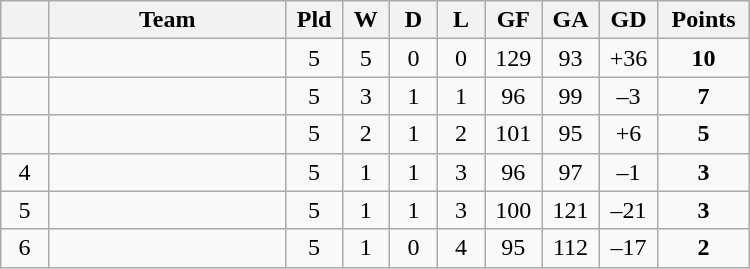<table class=wikitable style="text-align:center" width=500>
<tr>
<th width=5%></th>
<th width=25%>Team</th>
<th width=5%>Pld</th>
<th width=5%>W</th>
<th width=5%>D</th>
<th width=5%>L</th>
<th width=5%>GF</th>
<th width=5%>GA</th>
<th width=5%>GD</th>
<th width=8%>Points</th>
</tr>
<tr>
<td align="center"></td>
<td align="left"></td>
<td>5</td>
<td>5</td>
<td>0</td>
<td>0</td>
<td>129</td>
<td>93</td>
<td>+36</td>
<td><strong>10</strong></td>
</tr>
<tr>
<td align="center"></td>
<td align="left"></td>
<td>5</td>
<td>3</td>
<td>1</td>
<td>1</td>
<td>96</td>
<td>99</td>
<td>–3</td>
<td><strong>7</strong></td>
</tr>
<tr>
<td align="center"></td>
<td align="left"></td>
<td>5</td>
<td>2</td>
<td>1</td>
<td>2</td>
<td>101</td>
<td>95</td>
<td>+6</td>
<td><strong>5</strong></td>
</tr>
<tr>
<td align="center">4</td>
<td align="left"></td>
<td>5</td>
<td>1</td>
<td>1</td>
<td>3</td>
<td>96</td>
<td>97</td>
<td>–1</td>
<td><strong>3</strong></td>
</tr>
<tr>
<td align="center">5</td>
<td align="left"></td>
<td>5</td>
<td>1</td>
<td>1</td>
<td>3</td>
<td>100</td>
<td>121</td>
<td>–21</td>
<td><strong>3</strong></td>
</tr>
<tr>
<td align="center">6</td>
<td align="left"></td>
<td>5</td>
<td>1</td>
<td>0</td>
<td>4</td>
<td>95</td>
<td>112</td>
<td>–17</td>
<td><strong>2</strong></td>
</tr>
</table>
